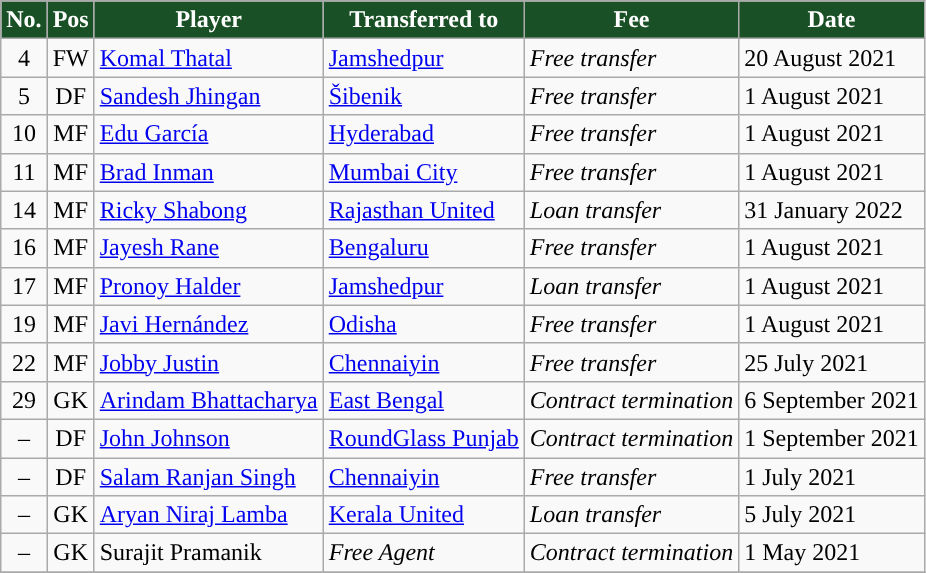<table class="wikitable plainrowheaders sortable">
<tr>
<th style="background:#1A5026; color:#FFFFFF; ">No.</th>
<th style="background:#1A5026; color:#FFFFFF; ">Pos</th>
<th style="background:#1A5026; color:#FFFFFF; ">Player</th>
<th style="background:#1A5026; color:#FFFFFF; ">Transferred to</th>
<th style="background:#1A5026; color:#FFFFFF; ">Fee</th>
<th style="background:#1A5026; color:#FFFFFF; ">Date</th>
</tr>
<tr>
<td align=center>4</td>
<td align=center>FW</td>
<td> <a href='#'>Komal Thatal</a></td>
<td> <a href='#'>Jamshedpur</a></td>
<td><em>Free transfer</em></td>
<td>20 August 2021</td>
</tr>
<tr>
<td align=center>5</td>
<td align=center>DF</td>
<td> <a href='#'>Sandesh Jhingan</a></td>
<td> <a href='#'>Šibenik</a></td>
<td><em>Free transfer</em></td>
<td>1 August 2021</td>
</tr>
<tr>
<td align=center>10</td>
<td align=center>MF</td>
<td> <a href='#'>Edu García</a></td>
<td> <a href='#'>Hyderabad</a></td>
<td><em>Free transfer</em></td>
<td>1 August 2021</td>
</tr>
<tr>
<td align=center>11</td>
<td align=center>MF</td>
<td> <a href='#'>Brad Inman</a></td>
<td> <a href='#'>Mumbai City</a></td>
<td><em>Free transfer</em></td>
<td>1 August 2021</td>
</tr>
<tr>
<td align=center>14</td>
<td align=center>MF</td>
<td> <a href='#'>Ricky Shabong</a></td>
<td> <a href='#'>Rajasthan United</a></td>
<td><em>Loan transfer</em></td>
<td>31 January 2022</td>
</tr>
<tr>
<td align=center>16</td>
<td align=center>MF</td>
<td> <a href='#'>Jayesh Rane</a></td>
<td> <a href='#'>Bengaluru</a></td>
<td><em>Free transfer</em></td>
<td>1 August 2021</td>
</tr>
<tr>
<td align=center>17</td>
<td align=center>MF</td>
<td> <a href='#'>Pronoy Halder</a></td>
<td> <a href='#'>Jamshedpur</a></td>
<td><em>Loan transfer</em></td>
<td>1 August 2021</td>
</tr>
<tr>
<td align=center>19</td>
<td align=center>MF</td>
<td> <a href='#'>Javi Hernández</a></td>
<td> <a href='#'>Odisha</a></td>
<td><em>Free transfer</em></td>
<td>1 August 2021</td>
</tr>
<tr>
<td align=center>22</td>
<td align=center>MF</td>
<td> <a href='#'>Jobby Justin</a></td>
<td> <a href='#'>Chennaiyin</a></td>
<td><em>Free transfer</em></td>
<td>25 July 2021</td>
</tr>
<tr>
<td align=center>29</td>
<td align=center>GK</td>
<td> <a href='#'>Arindam Bhattacharya</a></td>
<td> <a href='#'>East Bengal</a></td>
<td><em>Contract termination</em></td>
<td>6 September 2021</td>
</tr>
<tr>
<td align=center>–</td>
<td align=center>DF</td>
<td> <a href='#'>John Johnson</a></td>
<td> <a href='#'>RoundGlass Punjab</a></td>
<td><em>Contract termination</em></td>
<td>1 September 2021</td>
</tr>
<tr>
<td align=center>–</td>
<td align=center>DF</td>
<td> <a href='#'>Salam Ranjan Singh</a></td>
<td> <a href='#'>Chennaiyin</a></td>
<td><em>Free transfer</em></td>
<td>1 July 2021</td>
</tr>
<tr>
<td align=center>–</td>
<td align=center>GK</td>
<td> <a href='#'>Aryan Niraj Lamba</a></td>
<td> <a href='#'>Kerala United</a></td>
<td><em>Loan transfer</em></td>
<td>5 July 2021</td>
</tr>
<tr>
<td align=center>–</td>
<td align=center>GK</td>
<td> Surajit Pramanik</td>
<td><em>Free Agent</em></td>
<td><em>Contract termination</em></td>
<td>1 May 2021</td>
</tr>
<tr>
</tr>
</table>
